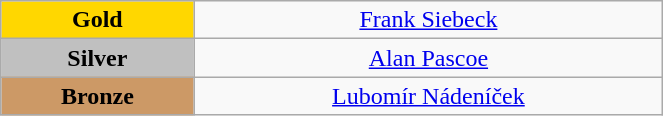<table class="wikitable" style="text-align:center; " width="35%">
<tr>
<td bgcolor="gold"><strong>Gold</strong></td>
<td><a href='#'>Frank Siebeck</a><br>  <small><em></em></small></td>
</tr>
<tr>
<td bgcolor="silver"><strong>Silver</strong></td>
<td><a href='#'>Alan Pascoe</a><br>  <small><em></em></small></td>
</tr>
<tr>
<td bgcolor="CC9966"><strong>Bronze</strong></td>
<td><a href='#'>Lubomír Nádeníček</a><br>  <small><em></em></small></td>
</tr>
</table>
